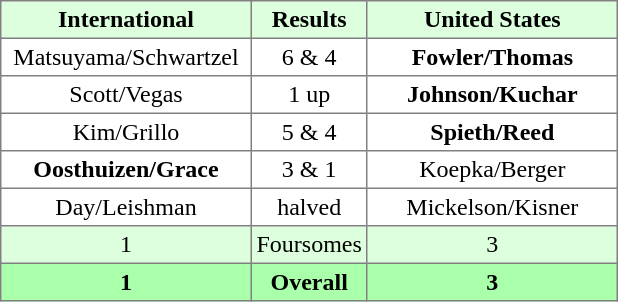<table border="1" cellpadding="3" style="border-collapse:collapse; text-align:center;">
<tr style="background:#ddffdd;">
<th width="160">International</th>
<th>Results</th>
<th width="160">United States</th>
</tr>
<tr>
<td>Matsuyama/Schwartzel</td>
<td>6 & 4</td>
<td><strong>Fowler/Thomas</strong></td>
</tr>
<tr>
<td>Scott/Vegas</td>
<td>1 up</td>
<td><strong>Johnson/Kuchar</strong></td>
</tr>
<tr>
<td>Kim/Grillo</td>
<td>5 & 4</td>
<td><strong>Spieth/Reed</strong></td>
</tr>
<tr>
<td><strong>Oosthuizen/Grace</strong></td>
<td>3 & 1</td>
<td>Koepka/Berger</td>
</tr>
<tr>
<td>Day/Leishman</td>
<td>halved</td>
<td>Mickelson/Kisner</td>
</tr>
<tr style="background:#ddffdd;">
<td>1</td>
<td>Foursomes</td>
<td>3</td>
</tr>
<tr style="background:#aaffaa;">
<th>1</th>
<th>Overall</th>
<th>3</th>
</tr>
</table>
